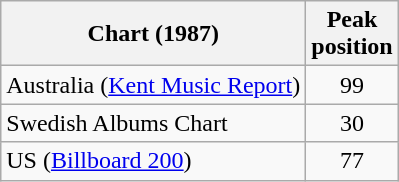<table class="wikitable sortable">
<tr>
<th>Chart (1987)</th>
<th>Peak<br>position</th>
</tr>
<tr>
<td>Australia (<a href='#'>Kent Music Report</a>)</td>
<td style="text-align:center;">99</td>
</tr>
<tr>
<td align="left">Swedish Albums Chart</td>
<td style="text-align:center;">30</td>
</tr>
<tr>
<td>US (<a href='#'>Billboard 200</a>)</td>
<td style="text-align:center;">77</td>
</tr>
</table>
